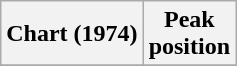<table class="wikitable">
<tr>
<th>Chart (1974)</th>
<th>Peak<br>position</th>
</tr>
<tr>
</tr>
</table>
